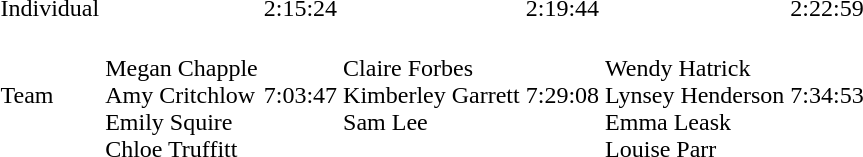<table>
<tr>
<td>Individual</td>
<td> </td>
<td>2:15:24</td>
<td></td>
<td>2:19:44</td>
<td></td>
<td>2:22:59</td>
</tr>
<tr>
<td>Team</td>
<td valign=top> <br> Megan Chapple <br>Amy Critchlow <br> Emily Squire<br> Chloe Truffitt</td>
<td>7:03:47</td>
<td valign=top> <br> Claire Forbes <br> Kimberley Garrett<br> Sam Lee</td>
<td>7:29:08</td>
<td valign=top> <br> Wendy Hatrick <br> Lynsey Henderson<br> Emma Leask<br> Louise Parr</td>
<td>7:34:53</td>
</tr>
</table>
